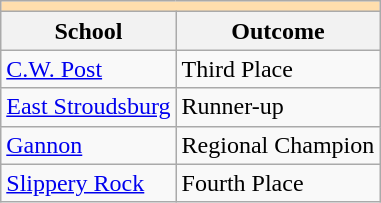<table class="wikitable" style="float:left; margin-right:1em;">
<tr>
<th colspan="3" style="background:#ffdead;"></th>
</tr>
<tr>
<th>School</th>
<th>Outcome</th>
</tr>
<tr>
<td><a href='#'>C.W. Post</a></td>
<td>Third Place</td>
</tr>
<tr>
<td><a href='#'>East Stroudsburg</a></td>
<td>Runner-up</td>
</tr>
<tr>
<td><a href='#'>Gannon</a></td>
<td>Regional Champion</td>
</tr>
<tr>
<td><a href='#'>Slippery Rock</a></td>
<td>Fourth Place</td>
</tr>
</table>
